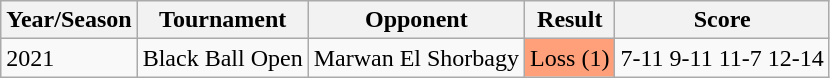<table class="wikitable">
<tr>
<th>Year/Season</th>
<th>Tournament</th>
<th>Opponent</th>
<th>Result</th>
<th>Score</th>
</tr>
<tr>
<td>2021</td>
<td>Black Ball Open</td>
<td>Marwan El Shorbagy</td>
<td bgcolor="ffa07a">Loss (1)</td>
<td>7-11 9-11 11-7 12-14</td>
</tr>
</table>
